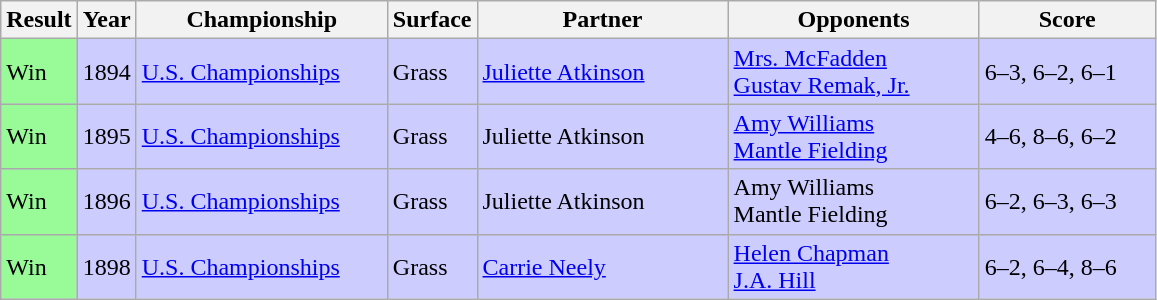<table class="sortable wikitable">
<tr>
<th style="width:40px">Result</th>
<th style="width:30px">Year</th>
<th style="width:160px">Championship</th>
<th style="width:50px">Surface</th>
<th style="width:160px">Partner</th>
<th style="width:160px">Opponents</th>
<th style="width:110px" class="unsortable">Score</th>
</tr>
<tr style="background:#ccf;">
<td style="background:#98fb98;">Win</td>
<td>1894</td>
<td><a href='#'>U.S. Championships</a></td>
<td>Grass</td>
<td> <a href='#'>Juliette Atkinson</a></td>
<td> <a href='#'>Mrs. McFadden</a><br> <a href='#'>Gustav Remak, Jr.</a></td>
<td>6–3, 6–2, 6–1</td>
</tr>
<tr style="background:#ccf;">
<td style="background:#98fb98;">Win</td>
<td>1895</td>
<td><a href='#'>U.S. Championships</a></td>
<td>Grass</td>
<td> Juliette Atkinson</td>
<td> <a href='#'> Amy Williams</a><br> <a href='#'>Mantle Fielding</a></td>
<td>4–6, 8–6, 6–2</td>
</tr>
<tr style="background:#ccf;">
<td style="background:#98fb98;">Win</td>
<td>1896</td>
<td><a href='#'>U.S. Championships</a></td>
<td>Grass</td>
<td> Juliette Atkinson</td>
<td> Amy Williams<br> Mantle Fielding</td>
<td>6–2, 6–3, 6–3</td>
</tr>
<tr style="background:#ccf;">
<td style="background:#98fb98;">Win</td>
<td>1898</td>
<td><a href='#'>U.S. Championships</a></td>
<td>Grass</td>
<td> <a href='#'>Carrie Neely</a></td>
<td> <a href='#'>Helen Chapman</a><br> <a href='#'>J.A. Hill</a></td>
<td>6–2, 6–4, 8–6</td>
</tr>
</table>
